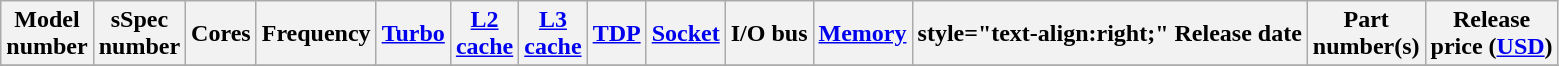<table class="wikitable">
<tr>
<th>Model<br>number</th>
<th>sSpec<br>number</th>
<th>Cores</th>
<th>Frequency</th>
<th><a href='#'>Turbo</a></th>
<th><a href='#'>L2<br>cache</a></th>
<th><a href='#'>L3<br>cache</a></th>
<th><a href='#'>TDP</a></th>
<th><a href='#'>Socket</a></th>
<th>I/O bus</th>
<th><a href='#'>Memory</a><br></th>
<th>style="text-align:right;"  Release date</th>
<th>Part<br>number(s)</th>
<th>Release<br>price (<a href='#'>USD</a>)<br></th>
</tr>
<tr>
</tr>
</table>
